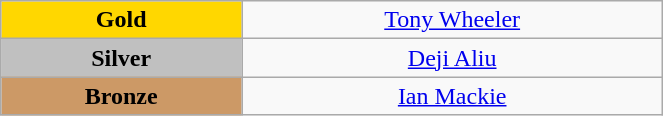<table class="wikitable" style="text-align:center; " width="35%">
<tr>
<td bgcolor="gold"><strong>Gold</strong></td>
<td><a href='#'>Tony Wheeler</a><br>  <small><em></em></small></td>
</tr>
<tr>
<td bgcolor="silver"><strong>Silver</strong></td>
<td><a href='#'>Deji Aliu</a><br>  <small><em></em></small></td>
</tr>
<tr>
<td bgcolor="CC9966"><strong>Bronze</strong></td>
<td><a href='#'>Ian Mackie</a><br>  <small><em></em></small></td>
</tr>
</table>
